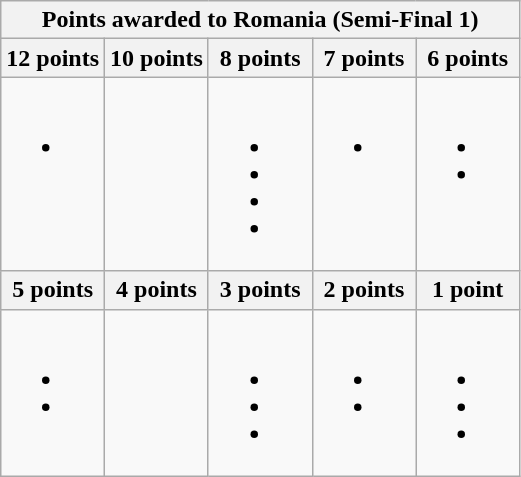<table class="wikitable collapsible collapsed">
<tr>
<th colspan="5">Points awarded to Romania (Semi-Final 1)</th>
</tr>
<tr>
<th width=20%>12 points</th>
<th width=20%>10 points</th>
<th width=20%>8 points</th>
<th width=20%>7 points</th>
<th width=20%>6 points</th>
</tr>
<tr>
<td valign="top"><br><ul><li></li></ul></td>
<td valign="top"></td>
<td valign="top"><br><ul><li></li><li></li><li></li><li></li></ul></td>
<td valign="top"><br><ul><li></li></ul></td>
<td valign="top"><br><ul><li></li><li></li></ul></td>
</tr>
<tr>
<th width=20%>5 points</th>
<th width=20%>4 points</th>
<th width=20%>3 points</th>
<th width=20%>2 points</th>
<th width=20%>1 point</th>
</tr>
<tr>
<td valign="top"><br><ul><li></li><li></li></ul></td>
<td valign="top"></td>
<td valign="top"><br><ul><li></li><li></li><li></li></ul></td>
<td valign="top"><br><ul><li></li><li></li></ul></td>
<td valign="top"><br><ul><li></li><li></li><li></li></ul></td>
</tr>
</table>
